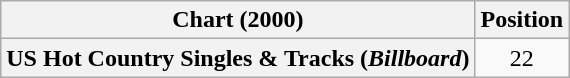<table class="wikitable plainrowheaders" style="text-align:center">
<tr>
<th>Chart (2000)</th>
<th>Position</th>
</tr>
<tr>
<th scope="row">US Hot Country Singles & Tracks (<em>Billboard</em>)</th>
<td>22</td>
</tr>
</table>
